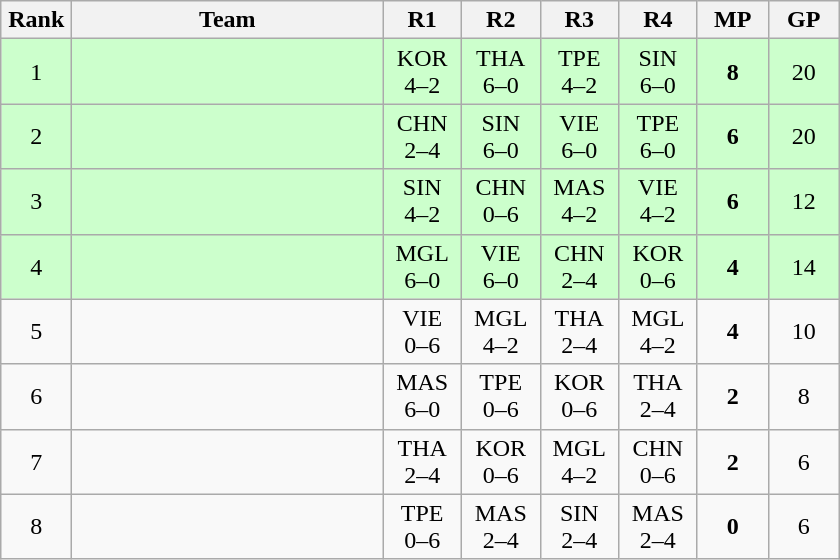<table class=wikitable style="text-align:center">
<tr>
<th width=40>Rank</th>
<th width=200>Team</th>
<th width=45>R1</th>
<th width=45>R2</th>
<th width=45>R3</th>
<th width=45>R4</th>
<th width=40>MP</th>
<th width=40>GP</th>
</tr>
<tr bgcolor="ccffcc">
<td>1</td>
<td align=left></td>
<td>KOR<br>4–2</td>
<td>THA<br>6–0</td>
<td>TPE<br>4–2</td>
<td>SIN<br>6–0</td>
<td><strong>8</strong></td>
<td>20</td>
</tr>
<tr bgcolor="ccffcc">
<td>2</td>
<td align=left></td>
<td>CHN<br>2–4</td>
<td>SIN<br>6–0</td>
<td>VIE<br>6–0</td>
<td>TPE<br>6–0</td>
<td><strong>6</strong></td>
<td>20</td>
</tr>
<tr bgcolor="ccffcc">
<td>3</td>
<td align=left></td>
<td>SIN<br>4–2</td>
<td>CHN<br>0–6</td>
<td>MAS<br>4–2</td>
<td>VIE<br>4–2</td>
<td><strong>6</strong></td>
<td>12</td>
</tr>
<tr bgcolor="ccffcc">
<td>4</td>
<td align=left></td>
<td>MGL<br>6–0</td>
<td>VIE<br>6–0</td>
<td>CHN<br>2–4</td>
<td>KOR<br>0–6</td>
<td><strong>4</strong></td>
<td>14</td>
</tr>
<tr>
<td>5</td>
<td align=left></td>
<td>VIE<br>0–6</td>
<td>MGL<br>4–2</td>
<td>THA<br>2–4</td>
<td>MGL<br>4–2</td>
<td><strong>4</strong></td>
<td>10</td>
</tr>
<tr>
<td>6</td>
<td align=left></td>
<td>MAS<br>6–0</td>
<td>TPE<br>0–6</td>
<td>KOR<br>0–6</td>
<td>THA<br>2–4</td>
<td><strong>2</strong></td>
<td>8</td>
</tr>
<tr>
<td>7</td>
<td align=left></td>
<td>THA<br>2–4</td>
<td>KOR<br>0–6</td>
<td>MGL<br>4–2</td>
<td>CHN<br>0–6</td>
<td><strong>2</strong></td>
<td>6</td>
</tr>
<tr>
<td>8</td>
<td align=left></td>
<td>TPE<br>0–6</td>
<td>MAS<br>2–4</td>
<td>SIN<br>2–4</td>
<td>MAS<br>2–4</td>
<td><strong>0</strong></td>
<td>6</td>
</tr>
</table>
